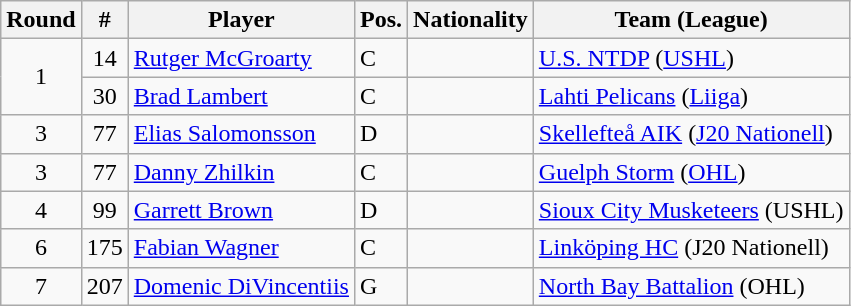<table class="wikitable">
<tr>
<th>Round</th>
<th>#</th>
<th>Player</th>
<th>Pos.</th>
<th>Nationality</th>
<th>Team (League)</th>
</tr>
<tr>
<td rowspan=2 & style="text-align:center;">1</td>
<td style="text-align:center;">14</td>
<td><a href='#'>Rutger McGroarty</a></td>
<td>C</td>
<td></td>
<td><a href='#'>U.S. NTDP</a> (<a href='#'>USHL</a>)</td>
</tr>
<tr>
<td style="text-align:center;">30</td>
<td><a href='#'>Brad Lambert</a></td>
<td>C</td>
<td></td>
<td><a href='#'>Lahti Pelicans</a> (<a href='#'>Liiga</a>)</td>
</tr>
<tr>
<td style="text-align:center;">3</td>
<td style="text-align:center;">77</td>
<td><a href='#'>Elias Salomonsson</a></td>
<td>D</td>
<td></td>
<td><a href='#'>Skellefteå AIK</a> (<a href='#'>J20 Nationell</a>)</td>
</tr>
<tr>
<td style="text-align:center;">3</td>
<td style="text-align:center;">77</td>
<td><a href='#'>Danny Zhilkin</a></td>
<td>C</td>
<td></td>
<td><a href='#'>Guelph Storm</a> (<a href='#'>OHL</a>)</td>
</tr>
<tr>
<td style="text-align:center;">4</td>
<td style="text-align:center;">99</td>
<td><a href='#'>Garrett Brown</a></td>
<td>D</td>
<td></td>
<td><a href='#'>Sioux City Musketeers</a> (USHL)</td>
</tr>
<tr>
<td style="text-align:center;">6</td>
<td style="text-align:center;">175</td>
<td><a href='#'>Fabian Wagner</a></td>
<td>C</td>
<td></td>
<td><a href='#'>Linköping HC</a> (J20 Nationell)</td>
</tr>
<tr>
<td style="text-align:center;">7</td>
<td style="text-align:center;">207</td>
<td><a href='#'>Domenic DiVincentiis</a></td>
<td>G</td>
<td></td>
<td><a href='#'>North Bay Battalion</a> (OHL)</td>
</tr>
</table>
